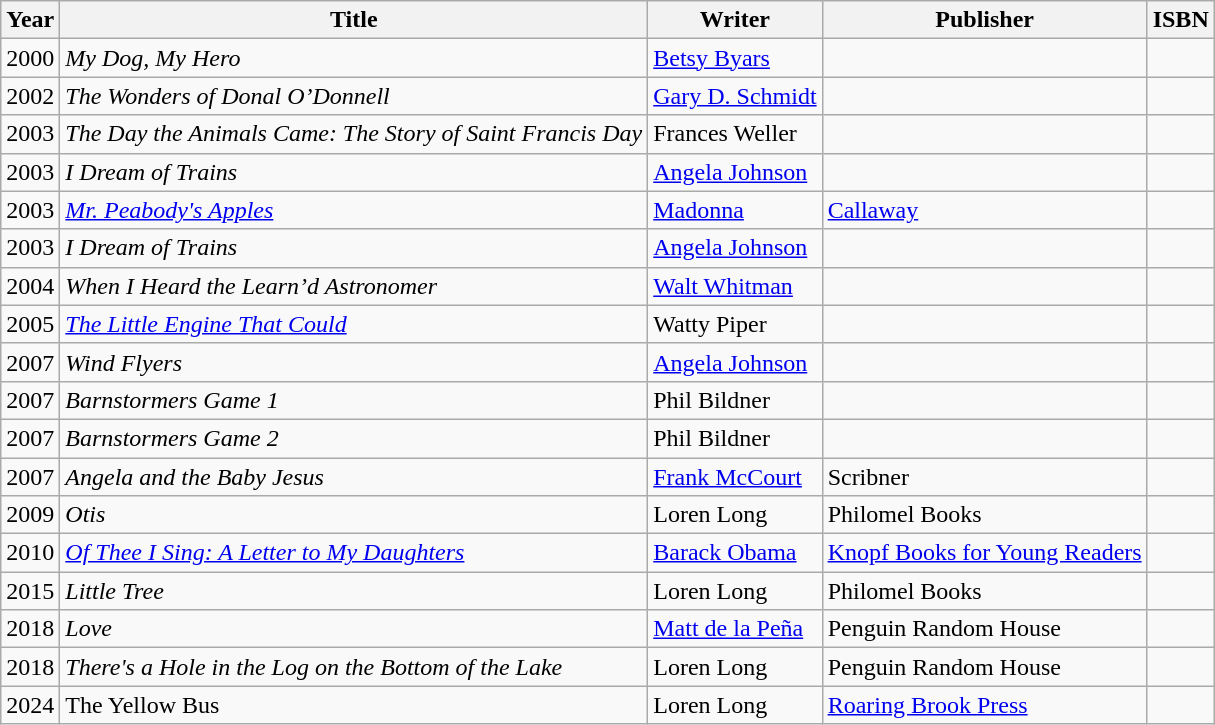<table class="wikitable sortable">
<tr>
<th>Year</th>
<th>Title</th>
<th>Writer</th>
<th>Publisher</th>
<th>ISBN</th>
</tr>
<tr>
<td>2000</td>
<td><em>My Dog, My Hero</em></td>
<td><a href='#'>Betsy Byars</a></td>
<td></td>
<td></td>
</tr>
<tr>
<td>2002</td>
<td><em>The Wonders of Donal O’Donnell</em></td>
<td><a href='#'>Gary D. Schmidt</a></td>
<td></td>
<td></td>
</tr>
<tr>
<td>2003</td>
<td><em>The Day the Animals Came: The Story of Saint Francis Day</em></td>
<td>Frances Weller</td>
<td></td>
<td></td>
</tr>
<tr>
<td>2003</td>
<td><em>I Dream of Trains</em></td>
<td><a href='#'>Angela Johnson</a></td>
<td></td>
<td></td>
</tr>
<tr>
<td>2003</td>
<td><em><a href='#'>Mr. Peabody's Apples</a></em></td>
<td><a href='#'>Madonna</a></td>
<td><a href='#'>Callaway</a></td>
<td></td>
</tr>
<tr>
<td>2003</td>
<td><em>I Dream of Trains</em></td>
<td><a href='#'>Angela Johnson</a></td>
<td></td>
<td></td>
</tr>
<tr>
<td>2004</td>
<td><em>When I Heard the Learn’d Astronomer</em></td>
<td><a href='#'>Walt Whitman</a></td>
<td></td>
<td></td>
</tr>
<tr>
<td>2005</td>
<td><em><a href='#'>The Little Engine That Could</a></em></td>
<td>Watty Piper</td>
<td></td>
<td></td>
</tr>
<tr>
<td>2007</td>
<td><em>Wind Flyers</em></td>
<td><a href='#'>Angela Johnson</a></td>
<td></td>
<td></td>
</tr>
<tr>
<td>2007</td>
<td><em>Barnstormers Game 1</em></td>
<td>Phil Bildner</td>
<td></td>
<td></td>
</tr>
<tr>
<td>2007</td>
<td><em>Barnstormers Game 2</em></td>
<td>Phil Bildner</td>
<td></td>
<td></td>
</tr>
<tr>
<td>2007</td>
<td><em>Angela and the Baby Jesus</em></td>
<td><a href='#'>Frank McCourt</a></td>
<td>Scribner</td>
<td></td>
</tr>
<tr>
<td>2009</td>
<td><em>Otis</em></td>
<td>Loren Long</td>
<td>Philomel Books</td>
<td> </td>
</tr>
<tr>
<td>2010</td>
<td><em><a href='#'>Of Thee I Sing: A Letter to My Daughters</a></em></td>
<td><a href='#'>Barack Obama</a></td>
<td><a href='#'>Knopf Books for Young Readers</a></td>
<td></td>
</tr>
<tr>
<td>2015</td>
<td><em>Little Tree</em></td>
<td>Loren Long</td>
<td>Philomel Books</td>
<td></td>
</tr>
<tr>
<td>2018</td>
<td><em>Love</em></td>
<td><a href='#'>Matt de la Peña</a></td>
<td>Penguin Random House</td>
<td></td>
</tr>
<tr>
<td>2018</td>
<td><em>There's a Hole in the Log on the Bottom of the Lake</em></td>
<td>Loren Long</td>
<td>Penguin Random House</td>
<td></td>
</tr>
<tr>
<td>2024</td>
<td>The Yellow Bus</td>
<td>Loren Long</td>
<td><a href='#'>Roaring Brook Press</a></td>
<td></td>
</tr>
</table>
